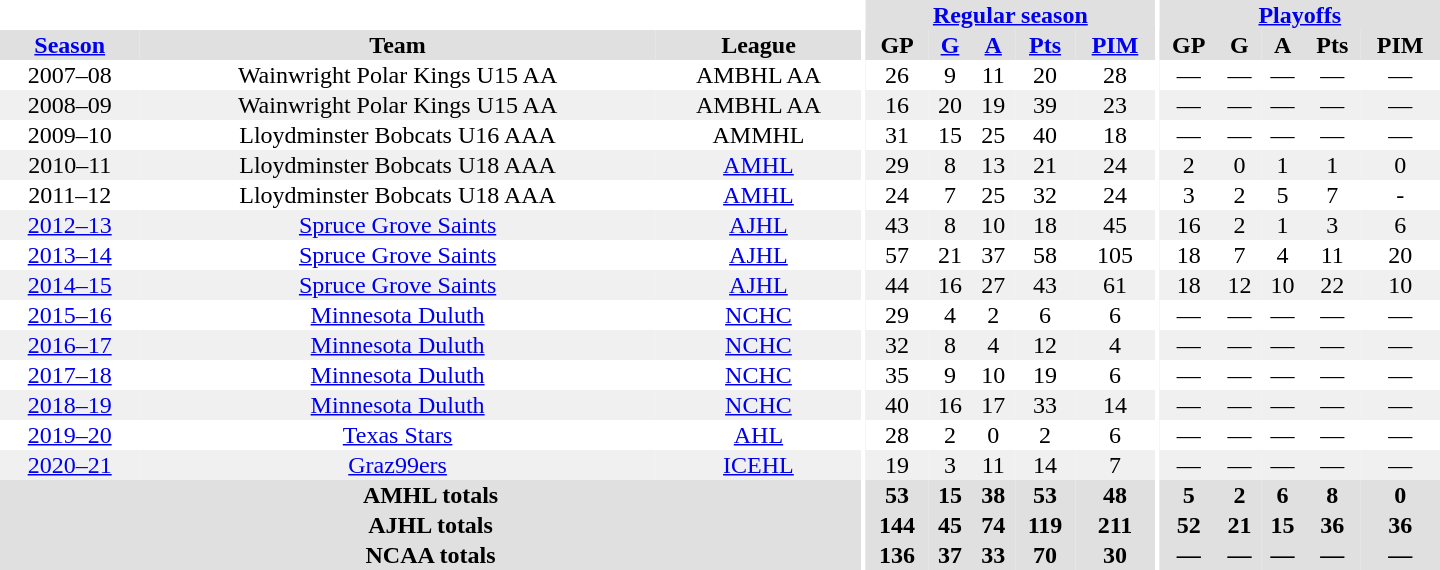<table border="0" cellpadding="1" cellspacing="0" style="text-align:center; width:60em">
<tr bgcolor="#e0e0e0">
<th colspan="3" bgcolor="#ffffff"></th>
<th rowspan="100" bgcolor="#ffffff"></th>
<th colspan="5"><a href='#'>Regular season</a></th>
<th rowspan="100" bgcolor="#ffffff"></th>
<th colspan="5"><a href='#'>Playoffs</a></th>
</tr>
<tr bgcolor="#e0e0e0">
<th><a href='#'>Season</a></th>
<th>Team</th>
<th>League</th>
<th>GP</th>
<th><a href='#'>G</a></th>
<th><a href='#'>A</a></th>
<th><a href='#'>Pts</a></th>
<th><a href='#'>PIM</a></th>
<th>GP</th>
<th>G</th>
<th>A</th>
<th>Pts</th>
<th>PIM</th>
</tr>
<tr>
<td>2007–08</td>
<td>Wainwright Polar Kings U15 AA</td>
<td>AMBHL AA</td>
<td>26</td>
<td>9</td>
<td>11</td>
<td>20</td>
<td>28</td>
<td>—</td>
<td>—</td>
<td>—</td>
<td>—</td>
<td>—</td>
</tr>
<tr bgcolor="f0f0f0">
<td>2008–09</td>
<td>Wainwright Polar Kings U15 AA</td>
<td>AMBHL AA</td>
<td>16</td>
<td>20</td>
<td>19</td>
<td>39</td>
<td>23</td>
<td>—</td>
<td>—</td>
<td>—</td>
<td>—</td>
<td>—</td>
</tr>
<tr>
<td>2009–10</td>
<td>Lloydminster Bobcats U16 AAA</td>
<td>AMMHL</td>
<td>31</td>
<td>15</td>
<td>25</td>
<td>40</td>
<td>18</td>
<td>—</td>
<td>—</td>
<td>—</td>
<td>—</td>
<td>—</td>
</tr>
<tr bgcolor="f0f0f0">
<td>2010–11</td>
<td>Lloydminster Bobcats U18 AAA</td>
<td><a href='#'>AMHL</a></td>
<td>29</td>
<td>8</td>
<td>13</td>
<td>21</td>
<td>24</td>
<td>2</td>
<td>0</td>
<td>1</td>
<td>1</td>
<td>0</td>
</tr>
<tr>
<td>2011–12</td>
<td>Lloydminster Bobcats U18 AAA</td>
<td><a href='#'>AMHL</a></td>
<td>24</td>
<td>7</td>
<td>25</td>
<td>32</td>
<td>24</td>
<td>3</td>
<td>2</td>
<td>5</td>
<td>7</td>
<td>-</td>
</tr>
<tr bgcolor="f0f0f0">
<td><a href='#'>2012–13</a></td>
<td><a href='#'>Spruce Grove Saints</a></td>
<td><a href='#'>AJHL</a></td>
<td>43</td>
<td>8</td>
<td>10</td>
<td>18</td>
<td>45</td>
<td>16</td>
<td>2</td>
<td>1</td>
<td>3</td>
<td>6</td>
</tr>
<tr>
<td><a href='#'>2013–14</a></td>
<td><a href='#'>Spruce Grove Saints</a></td>
<td><a href='#'>AJHL</a></td>
<td>57</td>
<td>21</td>
<td>37</td>
<td>58</td>
<td>105</td>
<td>18</td>
<td>7</td>
<td>4</td>
<td>11</td>
<td>20</td>
</tr>
<tr bgcolor="f0f0f0">
<td><a href='#'>2014–15</a></td>
<td><a href='#'>Spruce Grove Saints</a></td>
<td><a href='#'>AJHL</a></td>
<td>44</td>
<td>16</td>
<td>27</td>
<td>43</td>
<td>61</td>
<td>18</td>
<td>12</td>
<td>10</td>
<td>22</td>
<td>10</td>
</tr>
<tr>
<td><a href='#'>2015–16</a></td>
<td><a href='#'>Minnesota Duluth</a></td>
<td><a href='#'>NCHC</a></td>
<td>29</td>
<td>4</td>
<td>2</td>
<td>6</td>
<td>6</td>
<td>—</td>
<td>—</td>
<td>—</td>
<td>—</td>
<td>—</td>
</tr>
<tr bgcolor="f0f0f0">
<td><a href='#'>2016–17</a></td>
<td><a href='#'>Minnesota Duluth</a></td>
<td><a href='#'>NCHC</a></td>
<td>32</td>
<td>8</td>
<td>4</td>
<td>12</td>
<td>4</td>
<td>—</td>
<td>—</td>
<td>—</td>
<td>—</td>
<td>—</td>
</tr>
<tr>
<td><a href='#'>2017–18</a></td>
<td><a href='#'>Minnesota Duluth</a></td>
<td><a href='#'>NCHC</a></td>
<td>35</td>
<td>9</td>
<td>10</td>
<td>19</td>
<td>6</td>
<td>—</td>
<td>—</td>
<td>—</td>
<td>—</td>
<td>—</td>
</tr>
<tr bgcolor="f0f0f0">
<td><a href='#'>2018–19</a></td>
<td><a href='#'>Minnesota Duluth</a></td>
<td><a href='#'>NCHC</a></td>
<td>40</td>
<td>16</td>
<td>17</td>
<td>33</td>
<td>14</td>
<td>—</td>
<td>—</td>
<td>—</td>
<td>—</td>
<td>—</td>
</tr>
<tr>
<td><a href='#'>2019–20</a></td>
<td><a href='#'>Texas Stars</a></td>
<td><a href='#'>AHL</a></td>
<td>28</td>
<td>2</td>
<td>0</td>
<td>2</td>
<td>6</td>
<td>—</td>
<td>—</td>
<td>—</td>
<td>—</td>
<td>—</td>
</tr>
<tr bgcolor="f0f0f0">
<td><a href='#'>2020–21</a></td>
<td><a href='#'>Graz99ers</a></td>
<td><a href='#'>ICEHL</a></td>
<td>19</td>
<td>3</td>
<td>11</td>
<td>14</td>
<td>7</td>
<td>—</td>
<td>—</td>
<td>—</td>
<td>—</td>
<td>—</td>
</tr>
<tr bgcolor="#e0e0e0">
<th colspan="3">AMHL totals</th>
<th>53</th>
<th>15</th>
<th>38</th>
<th>53</th>
<th>48</th>
<th>5</th>
<th>2</th>
<th>6</th>
<th>8</th>
<th>0</th>
</tr>
<tr bgcolor="#e0e0e0">
<th colspan="3">AJHL totals</th>
<th>144</th>
<th>45</th>
<th>74</th>
<th>119</th>
<th>211</th>
<th>52</th>
<th>21</th>
<th>15</th>
<th>36</th>
<th>36</th>
</tr>
<tr bgcolor="#e0e0e0">
<th colspan="3">NCAA totals</th>
<th>136</th>
<th>37</th>
<th>33</th>
<th>70</th>
<th>30</th>
<th>—</th>
<th>—</th>
<th>—</th>
<th>—</th>
<th>—</th>
</tr>
</table>
